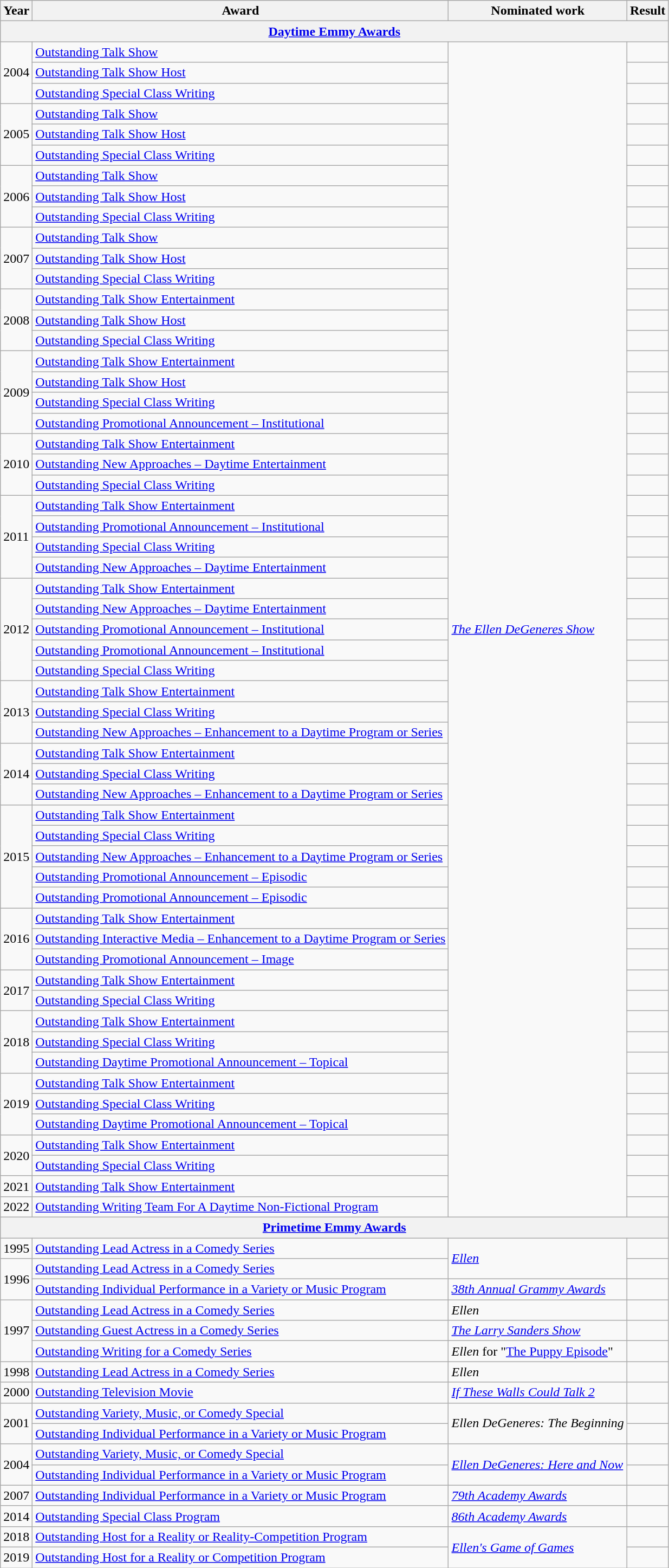<table class="wikitable sortable">
<tr>
<th>Year</th>
<th>Award</th>
<th>Nominated work</th>
<th>Result</th>
</tr>
<tr>
<th colspan=4><a href='#'>Daytime Emmy Awards</a></th>
</tr>
<tr>
<td rowspan="3">2004</td>
<td><a href='#'>Outstanding Talk Show</a></td>
<td rowspan="57"><em><a href='#'>The Ellen DeGeneres Show</a></em></td>
<td></td>
</tr>
<tr>
<td><a href='#'>Outstanding Talk Show Host</a></td>
<td></td>
</tr>
<tr>
<td><a href='#'>Outstanding Special Class Writing</a></td>
<td></td>
</tr>
<tr>
<td rowspan="3">2005</td>
<td><a href='#'>Outstanding Talk Show</a></td>
<td></td>
</tr>
<tr>
<td><a href='#'>Outstanding Talk Show Host</a></td>
<td></td>
</tr>
<tr>
<td><a href='#'>Outstanding Special Class Writing</a></td>
<td></td>
</tr>
<tr>
<td rowspan="3">2006</td>
<td><a href='#'>Outstanding Talk Show</a></td>
<td></td>
</tr>
<tr>
<td><a href='#'>Outstanding Talk Show Host</a></td>
<td></td>
</tr>
<tr>
<td><a href='#'>Outstanding Special Class Writing</a></td>
<td></td>
</tr>
<tr>
<td rowspan="3">2007</td>
<td><a href='#'>Outstanding Talk Show</a></td>
<td></td>
</tr>
<tr>
<td><a href='#'>Outstanding Talk Show Host</a></td>
<td></td>
</tr>
<tr>
<td><a href='#'>Outstanding Special Class Writing</a></td>
<td></td>
</tr>
<tr>
<td rowspan="3">2008</td>
<td><a href='#'>Outstanding Talk Show Entertainment</a></td>
<td></td>
</tr>
<tr>
<td><a href='#'>Outstanding Talk Show Host</a></td>
<td></td>
</tr>
<tr>
<td><a href='#'>Outstanding Special Class Writing</a></td>
<td></td>
</tr>
<tr>
<td rowspan="4">2009</td>
<td><a href='#'>Outstanding Talk Show Entertainment</a></td>
<td></td>
</tr>
<tr>
<td><a href='#'>Outstanding Talk Show Host</a></td>
<td></td>
</tr>
<tr>
<td><a href='#'>Outstanding Special Class Writing</a></td>
<td></td>
</tr>
<tr>
<td><a href='#'>Outstanding Promotional Announcement – Institutional</a></td>
<td></td>
</tr>
<tr>
<td rowspan="3">2010</td>
<td><a href='#'>Outstanding Talk Show Entertainment</a></td>
<td></td>
</tr>
<tr>
<td><a href='#'>Outstanding New Approaches – Daytime Entertainment</a></td>
<td></td>
</tr>
<tr>
<td><a href='#'>Outstanding Special Class Writing</a></td>
<td></td>
</tr>
<tr>
<td rowspan="4">2011</td>
<td><a href='#'>Outstanding Talk Show Entertainment</a></td>
<td></td>
</tr>
<tr>
<td><a href='#'>Outstanding Promotional Announcement – Institutional</a></td>
<td></td>
</tr>
<tr>
<td><a href='#'>Outstanding Special Class Writing</a></td>
<td></td>
</tr>
<tr>
<td><a href='#'>Outstanding New Approaches – Daytime Entertainment</a></td>
<td></td>
</tr>
<tr>
<td rowspan="5">2012</td>
<td><a href='#'>Outstanding Talk Show Entertainment</a></td>
<td></td>
</tr>
<tr>
<td><a href='#'>Outstanding New Approaches – Daytime Entertainment</a></td>
<td></td>
</tr>
<tr>
<td><a href='#'>Outstanding Promotional Announcement – Institutional</a></td>
<td></td>
</tr>
<tr>
<td><a href='#'>Outstanding Promotional Announcement – Institutional</a></td>
<td></td>
</tr>
<tr>
<td><a href='#'>Outstanding Special Class Writing</a></td>
<td></td>
</tr>
<tr>
<td rowspan="3">2013</td>
<td><a href='#'>Outstanding Talk Show Entertainment</a></td>
<td></td>
</tr>
<tr>
<td><a href='#'>Outstanding Special Class Writing</a></td>
<td></td>
</tr>
<tr>
<td><a href='#'>Outstanding New Approaches – Enhancement to a Daytime Program or Series</a></td>
<td></td>
</tr>
<tr>
<td rowspan="3">2014</td>
<td><a href='#'>Outstanding Talk Show Entertainment</a></td>
<td></td>
</tr>
<tr>
<td><a href='#'>Outstanding Special Class Writing</a></td>
<td></td>
</tr>
<tr>
<td><a href='#'>Outstanding New Approaches – Enhancement to a Daytime Program or Series</a></td>
<td></td>
</tr>
<tr>
<td rowspan="5">2015</td>
<td><a href='#'>Outstanding Talk Show Entertainment</a></td>
<td></td>
</tr>
<tr>
<td><a href='#'>Outstanding Special Class Writing</a></td>
<td></td>
</tr>
<tr>
<td><a href='#'>Outstanding New Approaches – Enhancement to a Daytime Program or Series</a></td>
<td></td>
</tr>
<tr>
<td><a href='#'>Outstanding Promotional Announcement – Episodic</a></td>
<td></td>
</tr>
<tr>
<td><a href='#'>Outstanding Promotional Announcement – Episodic</a></td>
<td></td>
</tr>
<tr>
<td rowspan="3">2016</td>
<td><a href='#'>Outstanding Talk Show Entertainment</a></td>
<td></td>
</tr>
<tr>
<td><a href='#'>Outstanding Interactive Media – Enhancement to a Daytime Program or Series</a></td>
<td></td>
</tr>
<tr>
<td><a href='#'>Outstanding Promotional Announcement – Image</a></td>
<td></td>
</tr>
<tr>
<td rowspan="2">2017</td>
<td><a href='#'>Outstanding Talk Show Entertainment</a></td>
<td></td>
</tr>
<tr>
<td><a href='#'>Outstanding Special Class Writing</a></td>
<td></td>
</tr>
<tr>
<td rowspan="3">2018</td>
<td><a href='#'>Outstanding Talk Show Entertainment</a></td>
<td></td>
</tr>
<tr>
<td><a href='#'>Outstanding Special Class Writing</a></td>
<td></td>
</tr>
<tr>
<td><a href='#'>Outstanding Daytime Promotional Announcement – Topical</a></td>
<td></td>
</tr>
<tr>
<td rowspan="3">2019</td>
<td><a href='#'>Outstanding Talk Show Entertainment</a></td>
<td></td>
</tr>
<tr>
<td><a href='#'>Outstanding Special Class Writing</a></td>
<td></td>
</tr>
<tr>
<td><a href='#'>Outstanding Daytime Promotional Announcement – Topical</a></td>
<td></td>
</tr>
<tr>
<td rowspan="2">2020</td>
<td><a href='#'>Outstanding Talk Show Entertainment</a></td>
<td></td>
</tr>
<tr>
<td><a href='#'>Outstanding Special Class Writing</a></td>
<td></td>
</tr>
<tr>
<td>2021</td>
<td><a href='#'>Outstanding Talk Show Entertainment</a></td>
<td></td>
</tr>
<tr>
<td>2022</td>
<td><a href='#'>Outstanding Writing Team For A Daytime Non-Fictional Program</a></td>
<td></td>
</tr>
<tr>
<th colspan=4><a href='#'>Primetime Emmy Awards</a></th>
</tr>
<tr>
<td>1995</td>
<td><a href='#'>Outstanding Lead Actress in a Comedy Series</a></td>
<td rowspan="2"><em><a href='#'>Ellen</a></em></td>
<td></td>
</tr>
<tr>
<td rowspan="2">1996</td>
<td><a href='#'>Outstanding Lead Actress in a Comedy Series</a></td>
<td></td>
</tr>
<tr>
<td><a href='#'>Outstanding Individual Performance in a Variety or Music Program</a></td>
<td><em><a href='#'>38th Annual Grammy Awards</a></em></td>
<td></td>
</tr>
<tr>
<td rowspan="3">1997</td>
<td><a href='#'>Outstanding Lead Actress in a Comedy Series</a></td>
<td><em>Ellen</em></td>
<td></td>
</tr>
<tr>
<td><a href='#'>Outstanding Guest Actress in a Comedy Series</a></td>
<td><em><a href='#'>The Larry Sanders Show</a></em></td>
<td></td>
</tr>
<tr>
<td><a href='#'>Outstanding Writing for a Comedy Series</a></td>
<td><em>Ellen</em> for "<a href='#'>The Puppy Episode</a>"</td>
<td></td>
</tr>
<tr>
<td>1998</td>
<td><a href='#'>Outstanding Lead Actress in a Comedy Series</a></td>
<td><em>Ellen</em></td>
<td></td>
</tr>
<tr>
<td>2000</td>
<td><a href='#'>Outstanding Television Movie</a></td>
<td><em><a href='#'>If These Walls Could Talk 2</a></em></td>
<td></td>
</tr>
<tr>
<td rowspan="2">2001</td>
<td><a href='#'>Outstanding Variety, Music, or Comedy Special</a></td>
<td rowspan="2"><em>Ellen DeGeneres: The Beginning</em></td>
<td></td>
</tr>
<tr>
<td><a href='#'>Outstanding Individual Performance in a Variety or Music Program</a></td>
<td></td>
</tr>
<tr>
<td rowspan="2">2004</td>
<td><a href='#'>Outstanding Variety, Music, or Comedy Special</a></td>
<td rowspan="2"><em><a href='#'>Ellen DeGeneres: Here and Now</a></em></td>
<td></td>
</tr>
<tr>
<td><a href='#'>Outstanding Individual Performance in a Variety or Music Program</a></td>
<td></td>
</tr>
<tr>
<td>2007</td>
<td><a href='#'>Outstanding Individual Performance in a Variety or Music Program</a></td>
<td><em><a href='#'>79th Academy Awards</a></em></td>
<td></td>
</tr>
<tr>
<td>2014</td>
<td><a href='#'>Outstanding Special Class Program</a></td>
<td><em><a href='#'>86th Academy Awards</a></em></td>
<td></td>
</tr>
<tr>
<td>2018</td>
<td><a href='#'>Outstanding Host for a Reality or Reality-Competition Program</a></td>
<td rowspan="2"><em><a href='#'>Ellen's Game of Games</a></em></td>
<td></td>
</tr>
<tr>
<td>2019</td>
<td><a href='#'>Outstanding Host for a Reality or Competition Program</a></td>
<td></td>
</tr>
</table>
